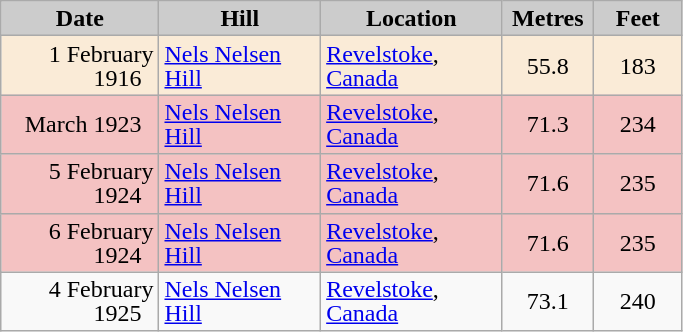<table class="wikitable sortable" style="text-align:left; line-height:16px; width:36%;">
<tr>
<th style="background-color: #ccc;" width="105">Date</th>
<th style="background-color: #ccc;" width="110">Hill</th>
<th style="background-color: #ccc;" width="120">Location</th>
<th style="background-color: #ccc;" width="55">Metres</th>
<th style="background-color: #ccc;" width="55">Feet</th>
</tr>
<tr bgcolor=#FAEBD7>
<td align=right>1 February 1916  </td>
<td><a href='#'>Nels Nelsen Hill</a></td>
<td><a href='#'>Revelstoke</a>, <a href='#'>Canada</a></td>
<td align=center>55.8</td>
<td align=center>183</td>
</tr>
<tr bgcolor=#F4C2C2>
<td align=right>March 1923  </td>
<td><a href='#'>Nels Nelsen Hill</a></td>
<td><a href='#'>Revelstoke</a>, <a href='#'>Canada</a></td>
<td align=center>71.3</td>
<td align=center>234</td>
</tr>
<tr bgcolor=#F4C2C2>
<td align=right>5 February 1924  </td>
<td><a href='#'>Nels Nelsen Hill</a></td>
<td><a href='#'>Revelstoke</a>, <a href='#'>Canada</a></td>
<td align=center>71.6</td>
<td align=center>235</td>
</tr>
<tr bgcolor=#F4C2C2>
<td align=right>6 February 1924  </td>
<td><a href='#'>Nels Nelsen Hill</a></td>
<td><a href='#'>Revelstoke</a>, <a href='#'>Canada</a></td>
<td align=center>71.6</td>
<td align=center>235</td>
</tr>
<tr>
<td align=right>4 February 1925  </td>
<td><a href='#'>Nels Nelsen Hill</a></td>
<td><a href='#'>Revelstoke</a>, <a href='#'>Canada</a></td>
<td align=center>73.1</td>
<td align=center>240</td>
</tr>
</table>
